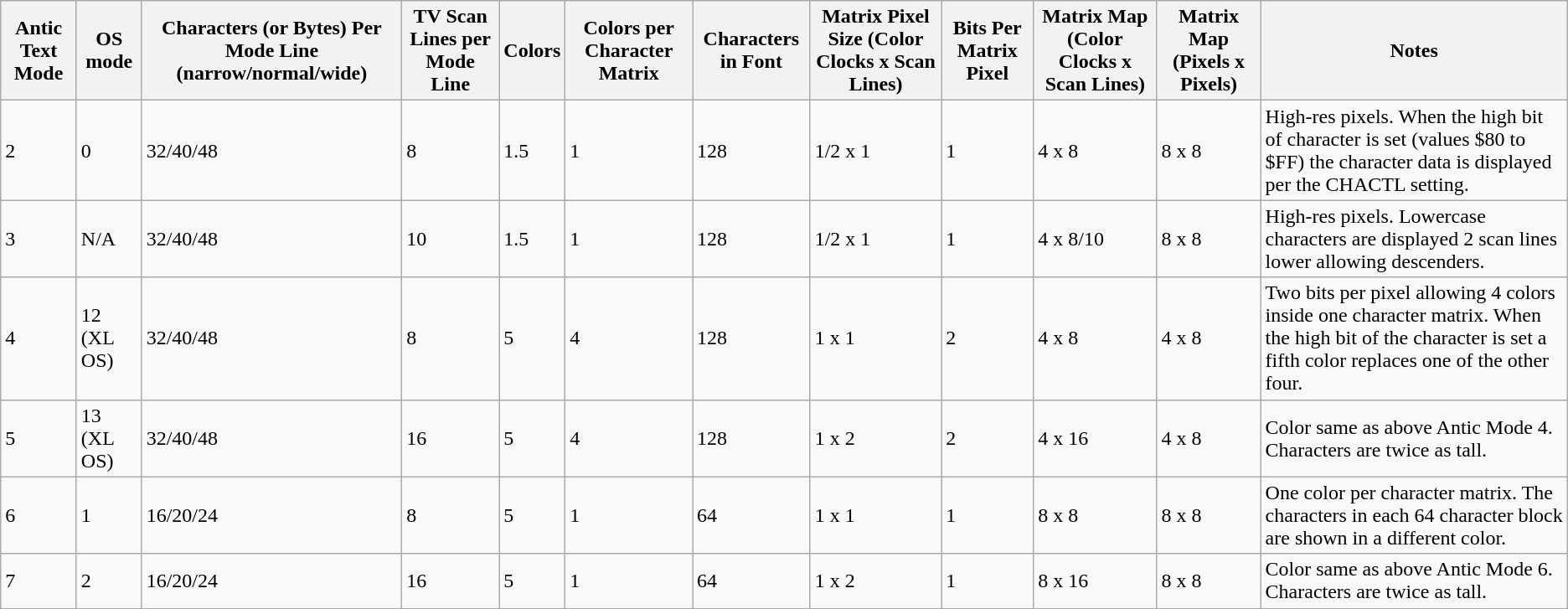<table class="wikitable">
<tr>
<th>Antic Text Mode</th>
<th>OS mode</th>
<th>Characters (or Bytes) Per Mode Line (narrow/normal/wide)</th>
<th>TV Scan Lines per Mode Line</th>
<th>Colors</th>
<th>Colors per Character Matrix</th>
<th>Characters in Font</th>
<th>Matrix Pixel Size (Color Clocks x Scan Lines)</th>
<th>Bits Per Matrix Pixel</th>
<th>Matrix Map (Color Clocks x Scan Lines)</th>
<th>Matrix Map (Pixels x Pixels)</th>
<th>Notes</th>
</tr>
<tr>
<td>2</td>
<td>0</td>
<td>32/40/48</td>
<td>8</td>
<td>1.5</td>
<td>1</td>
<td>128</td>
<td>1/2 x 1</td>
<td>1</td>
<td>4 x 8</td>
<td>8 x 8</td>
<td>High-res pixels. When the high bit of character is set (values $80 to $FF) the character data is displayed per the CHACTL setting.</td>
</tr>
<tr>
<td>3</td>
<td>N/A</td>
<td>32/40/48</td>
<td>10</td>
<td>1.5</td>
<td>1</td>
<td>128</td>
<td>1/2 x 1</td>
<td>1</td>
<td>4 x 8/10</td>
<td>8 x 8</td>
<td>High-res pixels. Lowercase characters are displayed 2 scan lines lower allowing descenders.</td>
</tr>
<tr>
<td>4</td>
<td>12 (XL OS)</td>
<td>32/40/48</td>
<td>8</td>
<td>5</td>
<td>4</td>
<td>128</td>
<td>1 x 1</td>
<td>2</td>
<td>4 x 8</td>
<td>4 x 8</td>
<td>Two bits per pixel allowing 4 colors inside one character matrix.  When the high bit of the character is set a fifth color replaces one of the other four.</td>
</tr>
<tr>
<td>5</td>
<td>13 (XL OS)</td>
<td>32/40/48</td>
<td>16</td>
<td>5</td>
<td>4</td>
<td>128</td>
<td>1 x 2</td>
<td>2</td>
<td>4 x 16</td>
<td>4 x 8</td>
<td>Color same as above Antic Mode 4. Characters are twice as tall.</td>
</tr>
<tr>
<td>6</td>
<td>1</td>
<td>16/20/24</td>
<td>8</td>
<td>5</td>
<td>1</td>
<td>64</td>
<td>1 x 1</td>
<td>1</td>
<td>8 x 8</td>
<td>8 x 8</td>
<td>One color per character matrix.  The characters in each 64 character block are shown in a different color.</td>
</tr>
<tr>
<td>7</td>
<td>2</td>
<td>16/20/24</td>
<td>16</td>
<td>5</td>
<td>1</td>
<td>64</td>
<td>1 x 2</td>
<td>1</td>
<td>8 x 16</td>
<td>8 x 8</td>
<td>Color same as above Antic Mode 6. Characters are twice as tall.</td>
</tr>
</table>
